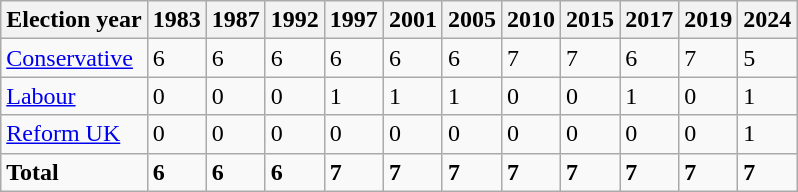<table class="wikitable">
<tr>
<th>Election year</th>
<th>1983</th>
<th>1987</th>
<th>1992</th>
<th>1997</th>
<th>2001</th>
<th>2005</th>
<th>2010</th>
<th>2015</th>
<th>2017</th>
<th>2019</th>
<th>2024</th>
</tr>
<tr>
<td><a href='#'>Conservative</a></td>
<td>6</td>
<td>6</td>
<td>6</td>
<td>6</td>
<td>6</td>
<td>6</td>
<td>7</td>
<td>7</td>
<td>6</td>
<td>7</td>
<td>5</td>
</tr>
<tr>
<td><a href='#'>Labour</a></td>
<td>0</td>
<td>0</td>
<td>0</td>
<td>1</td>
<td>1</td>
<td>1</td>
<td>0</td>
<td>0</td>
<td>1</td>
<td>0</td>
<td>1</td>
</tr>
<tr>
<td><a href='#'>Reform UK</a></td>
<td>0</td>
<td>0</td>
<td>0</td>
<td>0</td>
<td>0</td>
<td>0</td>
<td>0</td>
<td>0</td>
<td>0</td>
<td>0</td>
<td>1</td>
</tr>
<tr>
<td><strong>Total</strong></td>
<td><strong>6</strong></td>
<td><strong>6</strong></td>
<td><strong>6</strong></td>
<td><strong>7</strong></td>
<td><strong>7</strong></td>
<td><strong>7</strong></td>
<td><strong>7</strong></td>
<td><strong>7</strong></td>
<td><strong>7</strong></td>
<td><strong>7</strong></td>
<td><strong>7</strong></td>
</tr>
</table>
